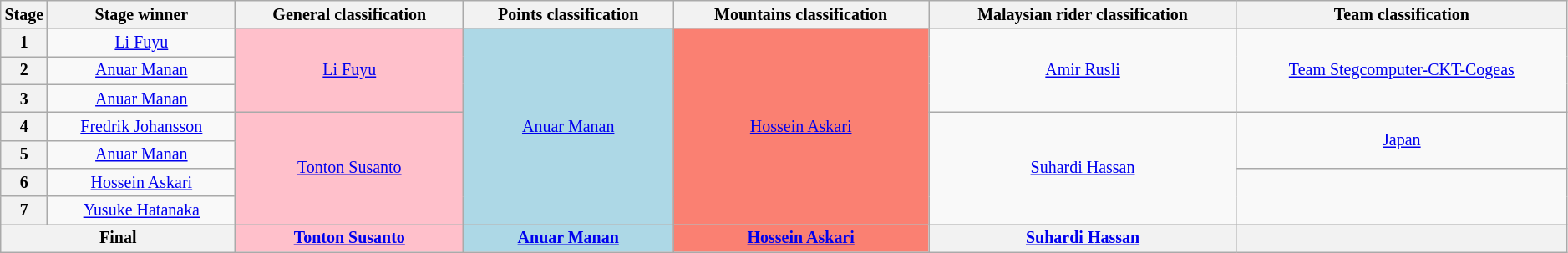<table class="wikitable" style="text-align: center; font-size:smaller;">
<tr>
<th style="width:1%;">Stage</th>
<th style="width:12%;">Stage winner</th>
<th style="width:"12%;">General classification<br></th>
<th style="width:"12%;">Points classification<br></th>
<th style="width:"12%;">Mountains classification<br></th>
<th style="width:"12%;">Malaysian rider classification<br></th>
<th style="width:"15%;">Team classification</th>
</tr>
<tr>
<th>1</th>
<td><a href='#'>Li Fuyu</a></td>
<td style="background:pink;" rowspan=3><a href='#'>Li Fuyu</a></td>
<td style="background:lightblue;" rowspan=7><a href='#'>Anuar Manan</a></td>
<td style="background:salmon;" rowspan=7><a href='#'>Hossein Askari</a></td>
<td rowspan=3><a href='#'>Amir Rusli</a></td>
<td rowspan=3><a href='#'>Team Stegcomputer-CKT-Cogeas</a></td>
</tr>
<tr>
<th>2</th>
<td><a href='#'>Anuar Manan</a></td>
</tr>
<tr>
<th>3</th>
<td><a href='#'>Anuar Manan</a></td>
</tr>
<tr>
<th>4</th>
<td><a href='#'>Fredrik Johansson</a></td>
<td style="background:pink;" rowspan=4><a href='#'>Tonton Susanto</a></td>
<td rowspan=4><a href='#'>Suhardi Hassan</a></td>
<td rowspan=2><a href='#'>Japan</a></td>
</tr>
<tr>
<th>5</th>
<td><a href='#'>Anuar Manan</a></td>
</tr>
<tr>
<th>6</th>
<td><a href='#'>Hossein Askari</a></td>
<td rowspan=2></td>
</tr>
<tr>
<th>7</th>
<td><a href='#'>Yusuke Hatanaka</a></td>
</tr>
<tr>
<th colspan=2><strong>Final</strong></th>
<th style="background:pink;"><a href='#'>Tonton Susanto</a></th>
<th style="background:lightblue;"><a href='#'>Anuar Manan</a></th>
<th style="background:salmon;"><a href='#'>Hossein Askari</a></th>
<th><a href='#'>Suhardi Hassan</a></th>
<th></th>
</tr>
</table>
